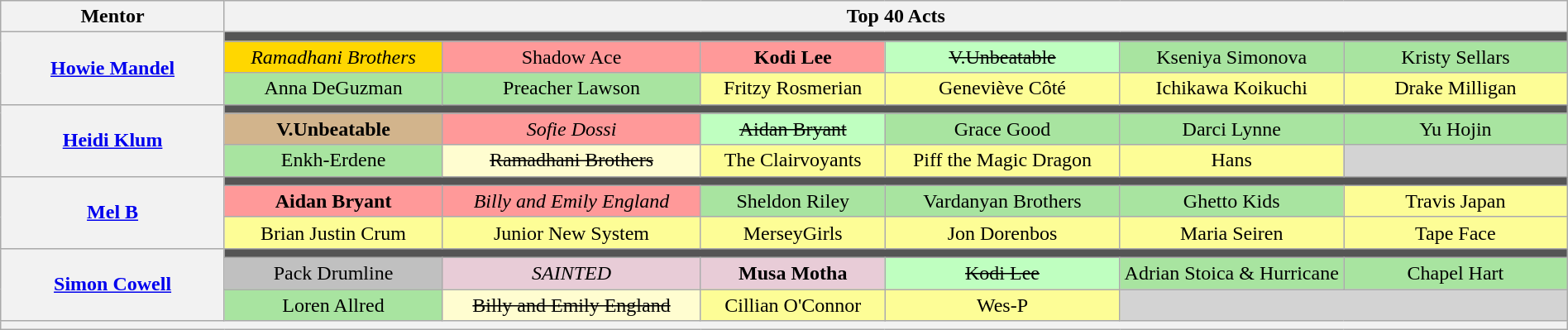<table class="wikitable" style="text-align:center; width:100%">
<tr>
<th scope="col" style="width:14%">Mentor</th>
<th scope="col" style="width:84%" colspan="6">Top 40 Acts</th>
</tr>
<tr>
<th rowspan="3"><a href='#'>Howie Mandel</a></th>
<td colspan="6" style="background:#555"></td>
</tr>
<tr>
<td style="background:gold"><em>Ramadhani Brothers</em></td>
<td style="background:#ff9999">Shadow Ace</td>
<td style="background:#ff9999"><strong>Kodi Lee</strong></td>
<td style="background:#BFFFC0"><s>V.Unbeatable</s></td>
<td style="background:#A8E4A0">Kseniya Simonova</td>
<td style="background:#A8E4A0">Kristy Sellars</td>
</tr>
<tr>
<td style="background:#A8E4A0">Anna DeGuzman</td>
<td style="background:#A8E4A0">Preacher Lawson</td>
<td style="background:#FDFD96">Fritzy Rosmerian</td>
<td style="background:#FDFD96">Geneviève Côté</td>
<td style="background:#FDFD96">Ichikawa Koikuchi</td>
<td style="background:#FDFD96">Drake Milligan</td>
</tr>
<tr>
<th rowspan="3"><a href='#'>Heidi Klum</a></th>
<td colspan="6" style="background:#555"></td>
</tr>
<tr>
<td style="background:tan"><strong>V.Unbeatable</strong></td>
<td style="background:#ff9999"><em>Sofie Dossi</em></td>
<td style="background:#BFFFC0"><s>Aidan Bryant</s></td>
<td style="background:#A8E4A0">Grace Good</td>
<td style="background:#A8E4A0">Darci Lynne</td>
<td style="background:#A8E4A0">Yu Hojin</td>
</tr>
<tr>
<td style="background:#A8E4A0">Enkh-Erdene</td>
<td style="background:#FFFDD0"><s>Ramadhani Brothers</s></td>
<td style="background:#FDFD96">The Clairvoyants</td>
<td style="background:#FDFD96">Piff the Magic Dragon</td>
<td style="background:#FDFD96">Hans</td>
<td style="background:lightgrey; width:14%"></td>
</tr>
<tr>
<th rowspan="3"><a href='#'>Mel B</a></th>
<td colspan="6" style="background:#555"></td>
</tr>
<tr>
<td style="background:#ff9999"><strong>Aidan Bryant</strong></td>
<td style="background:#ff9999"><em>Billy and Emily England</em></td>
<td style="background:#A8E4A0">Sheldon Riley</td>
<td style="background:#A8E4A0">Vardanyan Brothers</td>
<td style="background:#A8E4A0">Ghetto Kids</td>
<td style="background:#FDFD96">Travis Japan</td>
</tr>
<tr>
<td style="background:#FDFD96">Brian Justin Crum</td>
<td style="background:#FDFD96">Junior New System</td>
<td style="background:#FDFD96">MerseyGirls</td>
<td style="background:#FDFD96">Jon Dorenbos</td>
<td style="background:#FDFD96">Maria Seiren</td>
<td style="background:#FDFD96">Tape Face</td>
</tr>
<tr>
<th rowspan="3"><a href='#'>Simon Cowell</a></th>
<td colspan="6" style="background:#555"></td>
</tr>
<tr>
<td style="background:silver">Pack Drumline</td>
<td style="background:#E8CCD7"><em>SAINTED</em></td>
<td style="background:#E8CCD7"><strong>Musa Motha</strong></td>
<td style="background:#BFFFC0"><s>Kodi Lee</s></td>
<td style="background:#A8E4A0">Adrian Stoica & Hurricane</td>
<td style="background:#A8E4A0">Chapel Hart</td>
</tr>
<tr>
<td style="background:#A8E4A0">Loren Allred</td>
<td style="background:#FFFDD0"><s>Billy and Emily England</s></td>
<td style="background:#FDFD96">Cillian O'Connor</td>
<td style="background:#FDFD96">Wes-P</td>
<td colspan="2" style="background:lightgrey; width:28%"></td>
</tr>
<tr>
<th colspan="7" style="font-size:95%; line-height:14px"></th>
</tr>
</table>
